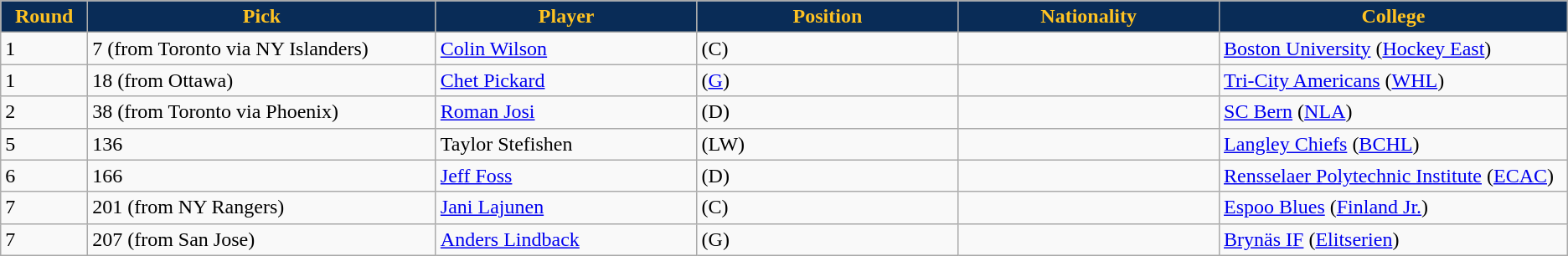<table class="wikitable sortable sortable">
<tr>
<th style="background:#092c57; color:#ffc322" width="5%">Round</th>
<th style="background:#092c57; color:#ffc322" width="20%">Pick</th>
<th style="background:#092c57; color:#ffc322" width="15%">Player</th>
<th style="background:#092c57; color:#ffc322" width="15%">Position</th>
<th style="background:#092c57; color:#ffc322" width="15%">Nationality</th>
<th style="background:#092c57; color:#ffc322" width="20%">College</th>
</tr>
<tr>
<td>1</td>
<td>7 (from Toronto via NY Islanders)</td>
<td><a href='#'>Colin Wilson</a></td>
<td>(C)</td>
<td></td>
<td><a href='#'>Boston University</a> (<a href='#'>Hockey East</a>)</td>
</tr>
<tr>
<td>1</td>
<td>18 (from Ottawa)</td>
<td><a href='#'>Chet Pickard</a></td>
<td>(<a href='#'>G</a>)</td>
<td></td>
<td><a href='#'>Tri-City Americans</a> (<a href='#'>WHL</a>)</td>
</tr>
<tr>
<td>2</td>
<td>38 (from Toronto via Phoenix)</td>
<td><a href='#'>Roman Josi</a></td>
<td>(D)</td>
<td></td>
<td><a href='#'>SC Bern</a> (<a href='#'>NLA</a>)</td>
</tr>
<tr>
<td>5</td>
<td>136</td>
<td>Taylor Stefishen</td>
<td>(LW)</td>
<td></td>
<td><a href='#'>Langley Chiefs</a> (<a href='#'>BCHL</a>)</td>
</tr>
<tr>
<td>6</td>
<td>166</td>
<td><a href='#'>Jeff Foss</a></td>
<td>(D)</td>
<td></td>
<td><a href='#'>Rensselaer Polytechnic Institute</a> (<a href='#'>ECAC</a>)</td>
</tr>
<tr>
<td>7</td>
<td>201 (from NY Rangers)</td>
<td><a href='#'>Jani Lajunen</a></td>
<td>(C)</td>
<td></td>
<td><a href='#'>Espoo Blues</a> (<a href='#'>Finland Jr.</a>)</td>
</tr>
<tr>
<td>7</td>
<td>207 (from San Jose)</td>
<td><a href='#'>Anders Lindback</a></td>
<td>(G)</td>
<td></td>
<td><a href='#'>Brynäs IF</a> (<a href='#'>Elitserien</a>)</td>
</tr>
</table>
